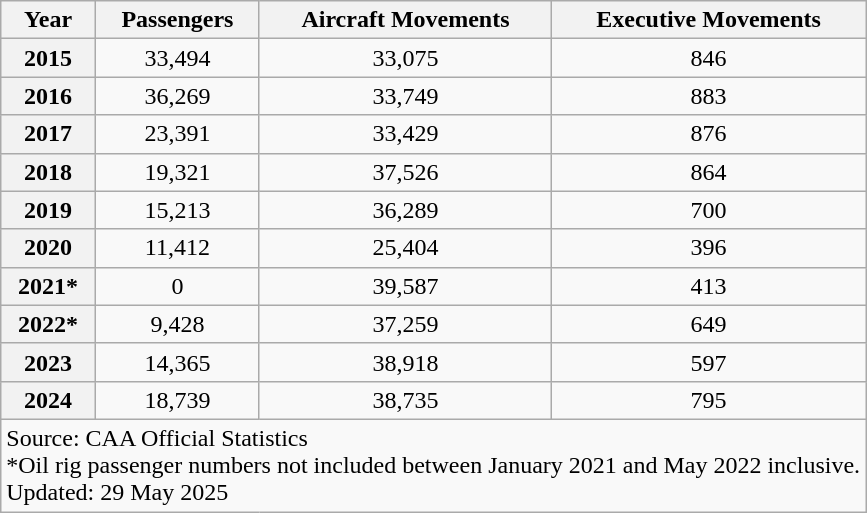<table class="wikitable sortable" style="text-align:center">
<tr>
<th>Year</th>
<th>Passengers</th>
<th>Aircraft Movements</th>
<th>Executive Movements</th>
</tr>
<tr>
<th>2015</th>
<td>33,494</td>
<td>33,075</td>
<td>846</td>
</tr>
<tr>
<th>2016</th>
<td>36,269</td>
<td>33,749</td>
<td>883</td>
</tr>
<tr>
<th>2017</th>
<td>23,391</td>
<td>33,429</td>
<td>876</td>
</tr>
<tr>
<th>2018</th>
<td>19,321</td>
<td>37,526</td>
<td>864</td>
</tr>
<tr>
<th>2019</th>
<td>15,213</td>
<td>36,289</td>
<td>700</td>
</tr>
<tr>
<th>2020</th>
<td>11,412</td>
<td>25,404</td>
<td>396</td>
</tr>
<tr>
<th>2021*</th>
<td>0</td>
<td>39,587</td>
<td>413</td>
</tr>
<tr>
<th>2022*</th>
<td>9,428</td>
<td>37,259</td>
<td>649</td>
</tr>
<tr>
<th>2023</th>
<td>14,365</td>
<td>38,918</td>
<td>597</td>
</tr>
<tr>
<th>2024</th>
<td>18,739</td>
<td>38,735</td>
<td>795</td>
</tr>
<tr class="sortbottom">
<td colspan="5" style="text-align:left;">Source: CAA Official Statistics <br> *Oil rig passenger numbers not included between January 2021 and May 2022 inclusive.  <br> Updated: 29 May 2025 </td>
</tr>
</table>
